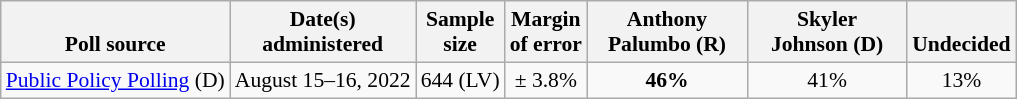<table class="wikitable" style="font-size:90%;text-align:center;">
<tr valign="bottom">
<th>Poll source</th>
<th>Date(s)<br>administered</th>
<th>Sample<br>size</th>
<th>Margin<br>of error</th>
<th style="width:100px;">Anthony<br>Palumbo (R)</th>
<th style="width:100px;">Skyler<br>Johnson (D)</th>
<th>Undecided</th>
</tr>
<tr>
<td style="text-align:left;"><a href='#'>Public Policy Polling</a> (D)</td>
<td>August 15–16, 2022</td>
<td>644 (LV)</td>
<td>± 3.8%</td>
<td><strong>46%</strong></td>
<td>41%</td>
<td>13%</td>
</tr>
</table>
